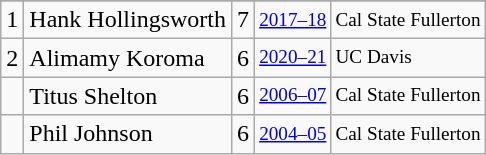<table class="wikitable">
<tr>
</tr>
<tr>
<td>1</td>
<td>Hank Hollingsworth</td>
<td>7</td>
<td style="font-size:80%;"><a href='#'>2017–18</a></td>
<td style="font-size:80%;">Cal State Fullerton</td>
</tr>
<tr>
<td>2</td>
<td>Alimamy Koroma</td>
<td>6</td>
<td style="font-size:80%;"><a href='#'>2020–21</a></td>
<td style="font-size:80%;">UC Davis</td>
</tr>
<tr>
<td></td>
<td>Titus Shelton</td>
<td>6</td>
<td style="font-size:80%;"><a href='#'>2006–07</a></td>
<td style="font-size:80%;">Cal State Fullerton</td>
</tr>
<tr>
<td></td>
<td>Phil Johnson</td>
<td>6</td>
<td style="font-size:80%;"><a href='#'>2004–05</a></td>
<td style="font-size:80%;">Cal State Fullerton</td>
</tr>
</table>
